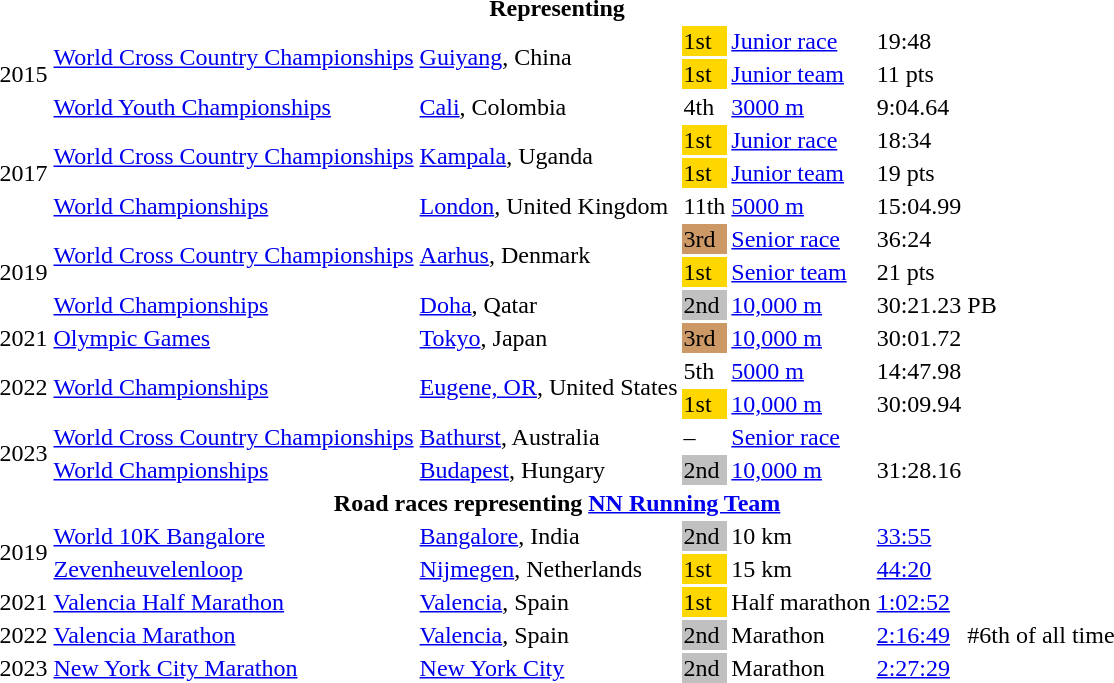<table>
<tr>
<th colspan=7>Representing </th>
</tr>
<tr>
<td rowspan=3>2015</td>
<td rowspan=2><a href='#'>World Cross Country Championships</a></td>
<td rowspan=2><a href='#'>Guiyang</a>, China</td>
<td bgcolor=gold>1st</td>
<td><a href='#'>Junior race</a></td>
<td>19:48</td>
<td></td>
</tr>
<tr>
<td bgcolor=gold>1st</td>
<td><a href='#'>Junior team</a></td>
<td>11 pts</td>
<td></td>
</tr>
<tr>
<td><a href='#'>World Youth Championships</a></td>
<td><a href='#'>Cali</a>, Colombia</td>
<td>4th</td>
<td><a href='#'>3000 m</a></td>
<td>9:04.64</td>
<td></td>
</tr>
<tr>
<td rowspan=3>2017</td>
<td rowspan=2><a href='#'>World Cross Country Championships</a></td>
<td rowspan=2><a href='#'>Kampala</a>, Uganda</td>
<td bgcolor=gold>1st</td>
<td><a href='#'>Junior race</a></td>
<td>18:34</td>
<td></td>
</tr>
<tr>
<td bgcolor=gold>1st</td>
<td><a href='#'>Junior team</a></td>
<td>19 pts</td>
<td></td>
</tr>
<tr>
<td><a href='#'>World Championships</a></td>
<td><a href='#'>London</a>, United Kingdom</td>
<td>11th</td>
<td><a href='#'>5000 m</a></td>
<td>15:04.99</td>
<td></td>
</tr>
<tr>
<td rowspan=3>2019</td>
<td rowspan=2><a href='#'>World Cross Country Championships</a></td>
<td rowspan=2><a href='#'>Aarhus</a>, Denmark</td>
<td bgcolor=cc9966>3rd</td>
<td><a href='#'>Senior race</a></td>
<td>36:24</td>
<td></td>
</tr>
<tr>
<td bgcolor=gold>1st</td>
<td><a href='#'>Senior team</a></td>
<td>21 pts</td>
<td></td>
</tr>
<tr>
<td><a href='#'>World Championships</a></td>
<td><a href='#'>Doha</a>, Qatar</td>
<td bgcolor=silver>2nd</td>
<td><a href='#'>10,000 m</a></td>
<td>30:21.23</td>
<td>PB</td>
</tr>
<tr>
<td>2021</td>
<td><a href='#'>Olympic Games</a></td>
<td><a href='#'>Tokyo</a>, Japan</td>
<td bgcolor=cc9966>3rd</td>
<td><a href='#'>10,000 m</a></td>
<td>30:01.72</td>
<td></td>
</tr>
<tr>
<td rowspan=2>2022</td>
<td rowspan=2><a href='#'>World Championships</a></td>
<td rowspan=2><a href='#'>Eugene, OR</a>, United States</td>
<td>5th</td>
<td><a href='#'>5000 m</a></td>
<td>14:47.98</td>
<td></td>
</tr>
<tr>
<td bgcolor=gold>1st</td>
<td><a href='#'>10,000 m</a></td>
<td>30:09.94</td>
<td></td>
</tr>
<tr>
<td rowspan=2>2023</td>
<td><a href='#'>World Cross Country Championships</a></td>
<td><a href='#'>Bathurst</a>, Australia</td>
<td>–</td>
<td><a href='#'>Senior race</a></td>
<td></td>
<td></td>
</tr>
<tr>
<td><a href='#'>World Championships</a></td>
<td><a href='#'>Budapest</a>, Hungary</td>
<td bgcolor=silver>2nd</td>
<td><a href='#'>10,000 m</a></td>
<td>31:28.16</td>
<td><strong></strong></td>
</tr>
<tr>
<th colspan=7>Road races representing <a href='#'>NN Running Team</a></th>
</tr>
<tr>
<td rowspan=2>2019</td>
<td><a href='#'>World 10K Bangalore</a></td>
<td><a href='#'>Bangalore</a>, India</td>
<td bgcolor=silver>2nd</td>
<td>10 km</td>
<td><a href='#'>33:55</a></td>
<td></td>
</tr>
<tr>
<td><a href='#'>Zevenheuvelenloop</a></td>
<td><a href='#'>Nijmegen</a>, Netherlands</td>
<td bgcolor=gold>1st</td>
<td>15 km</td>
<td><a href='#'>44:20</a></td>
<td><strong></strong></td>
</tr>
<tr>
<td>2021</td>
<td><a href='#'>Valencia Half Marathon</a></td>
<td><a href='#'>Valencia</a>, Spain</td>
<td bgcolor=gold>1st</td>
<td>Half marathon</td>
<td><a href='#'>1:02:52</a></td>
<td><strong></strong></td>
</tr>
<tr>
<td>2022</td>
<td><a href='#'>Valencia Marathon</a></td>
<td><a href='#'>Valencia</a>, Spain</td>
<td bgcolor=silver>2nd</td>
<td>Marathon</td>
<td><a href='#'>2:16:49</a></td>
<td>#6th of all time</td>
</tr>
<tr>
<td>2023</td>
<td><a href='#'>New York City Marathon</a></td>
<td><a href='#'>New York City</a></td>
<td bgcolor=silver>2nd</td>
<td>Marathon</td>
<td><a href='#'>2:27:29</a></td>
<td></td>
</tr>
</table>
